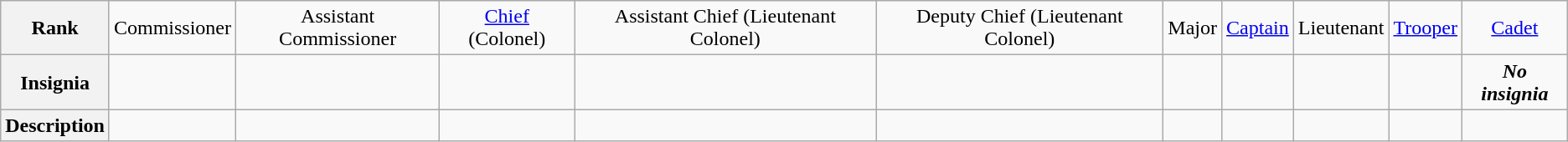<table class="wikitable">
<tr style="text-align:center;">
<th>Rank</th>
<td>Commissioner</td>
<td>Assistant Commissioner</td>
<td><a href='#'>Chief</a> (Colonel)</td>
<td>Assistant Chief (Lieutenant Colonel)</td>
<td>Deputy Chief (Lieutenant Colonel)</td>
<td>Major</td>
<td><a href='#'>Captain</a></td>
<td>Lieutenant</td>
<td><a href='#'>Trooper</a></td>
<td><a href='#'>Cadet</a></td>
</tr>
<tr style="text-align:center;">
<th>Insignia</th>
<td></td>
<td></td>
<td></td>
<td></td>
<td></td>
<td></td>
<td></td>
<td></td>
<td></td>
<td><strong><em>No insignia</em></strong></td>
</tr>
<tr style="text-align:center;">
<th>Description</th>
<td></td>
<td></td>
<td></td>
<td></td>
<td></td>
<td></td>
<td></td>
<td></td>
<td></td>
<td></td>
</tr>
</table>
